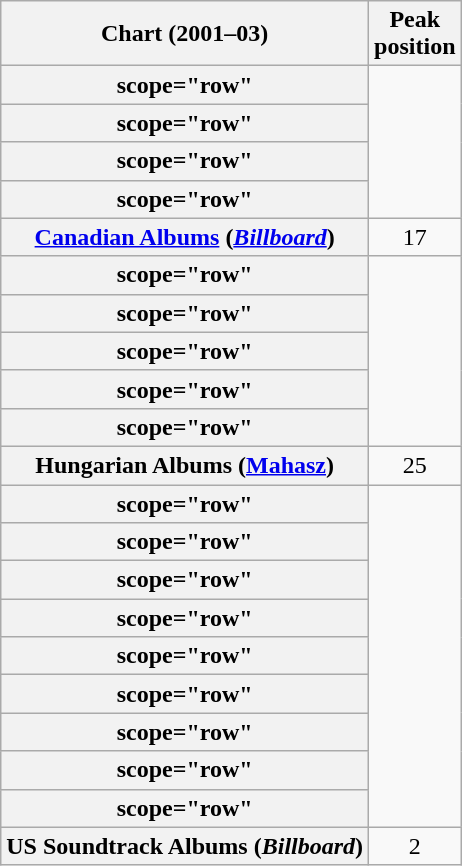<table class="wikitable plainrowheaders sortable" style="text-align:center;">
<tr>
<th scope="col">Chart (2001–03)</th>
<th scope="col">Peak<br>position</th>
</tr>
<tr>
<th>scope="row" </th>
</tr>
<tr>
<th>scope="row" </th>
</tr>
<tr>
<th>scope="row" </th>
</tr>
<tr>
<th>scope="row" </th>
</tr>
<tr>
<th scope="row"><a href='#'>Canadian Albums</a> (<a href='#'><em>Billboard</em></a>)</th>
<td style="text-align:center;">17</td>
</tr>
<tr>
<th>scope="row" </th>
</tr>
<tr>
<th>scope="row" </th>
</tr>
<tr>
<th>scope="row" </th>
</tr>
<tr>
<th>scope="row" </th>
</tr>
<tr>
<th>scope="row"</th>
</tr>
<tr>
<th scope="row">Hungarian Albums (<a href='#'>Mahasz</a>)</th>
<td style="text-align:center;">25</td>
</tr>
<tr>
<th>scope="row" </th>
</tr>
<tr>
<th>scope="row" </th>
</tr>
<tr>
<th>scope="row" </th>
</tr>
<tr>
<th>scope="row" </th>
</tr>
<tr>
<th>scope="row" </th>
</tr>
<tr>
<th>scope="row" </th>
</tr>
<tr>
<th>scope="row" </th>
</tr>
<tr>
<th>scope="row" </th>
</tr>
<tr>
<th>scope="row" </th>
</tr>
<tr>
<th scope="row">US Soundtrack Albums (<em>Billboard</em>)</th>
<td style="text-align:center;">2</td>
</tr>
</table>
